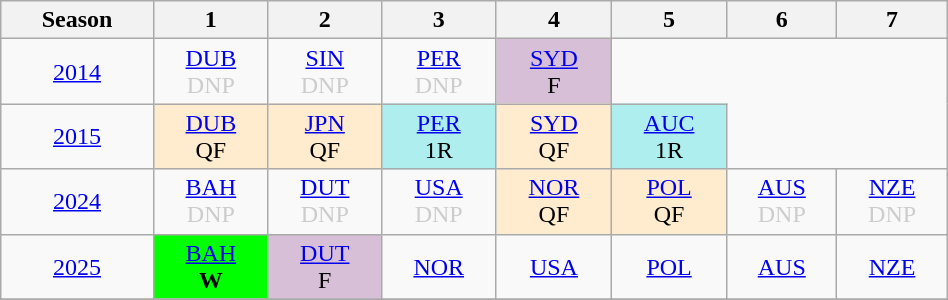<table class="wikitable" style="width:50%; margin:0">
<tr>
<th>Season</th>
<th>1</th>
<th>2</th>
<th>3</th>
<th>4</th>
<th>5</th>
<th>6</th>
<th>7</th>
</tr>
<tr>
<td style="text-align:center;"background:#efefef;"><a href='#'>2014</a></td>
<td style="text-align:center; color:#ccc;"><a href='#'>DUB</a><br>DNP</td>
<td style="text-align:center; color:#ccc;"><a href='#'>SIN</a><br>DNP</td>
<td style="text-align:center; color:#ccc;"><a href='#'>PER</a><br>DNP</td>
<td style="text-align:center; background:thistle;"><a href='#'>SYD</a><br>F</td>
</tr>
<tr>
<td style="text-align:center;"background:#efefef;"><a href='#'>2015</a></td>
<td style="text-align:center; background:#ffebcd;"><a href='#'>DUB</a><br>QF</td>
<td style="text-align:center; background:#ffebcd;"><a href='#'>JPN</a><br>QF</td>
<td style="text-align:center; background:#afeeee;"><a href='#'>PER</a><br>1R</td>
<td style="text-align:center; background:#ffebcd;"><a href='#'>SYD</a><br>QF</td>
<td style="text-align:center; background:#afeeee;"><a href='#'>AUC</a><br>1R</td>
</tr>
<tr>
<td style="text-align:center;"background:#efefef;"><a href='#'>2024</a></td>
<td style="text-align:center; color:#ccc;"><a href='#'>BAH</a><br>DNP</td>
<td style="text-align:center; color:#ccc;"><a href='#'>DUT</a><br>DNP</td>
<td style="text-align:center; color:#ccc;"><a href='#'>USA</a><br>DNP</td>
<td style="text-align:center; background:#ffebcd;"><a href='#'>NOR</a><br>QF</td>
<td style="text-align:center; background:#ffebcd;"><a href='#'>POL</a><br>QF</td>
<td style="text-align:center; color:#ccc;"><a href='#'>AUS</a><br>DNP</td>
<td style="text-align:center; color:#ccc;"><a href='#'>NZE</a><br>DNP</td>
</tr>
<tr>
<td style="text-align:center;"background:;"><a href='#'>2025</a></td>
<td style="text-align:center; background:lime;"><a href='#'>BAH</a><br><strong>W</strong></td>
<td style="text-align:center; background:thistle;"><a href='#'>DUT</a><br>F</td>
<td style="text-align:center; background:;"><a href='#'>NOR</a><br></td>
<td style="text-align:center; background:;"><a href='#'>USA</a><br></td>
<td style="text-align:center; background:;"><a href='#'>POL</a><br></td>
<td style="text-align:center; background:;"><a href='#'>AUS</a><br></td>
<td style="text-align:center; background:;"><a href='#'>NZE</a><br></td>
</tr>
<tr>
</tr>
</table>
